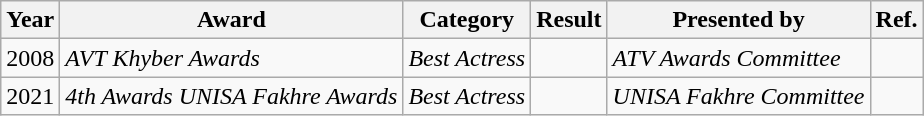<table class="wikitable">
<tr>
<th>Year</th>
<th>Award</th>
<th>Category</th>
<th>Result</th>
<th>Presented by</th>
<th>Ref.</th>
</tr>
<tr>
<td>2008</td>
<td><em>AVT Khyber Awards</em></td>
<td><em>Best Actress</em></td>
<td></td>
<td><em>ATV Awards Committee</em></td>
<td></td>
</tr>
<tr>
<td>2021</td>
<td><em>4th Awards UNISA Fakhre Awards</em></td>
<td><em>Best Actress</em></td>
<td></td>
<td><em>UNISA Fakhre Committee</em></td>
<td></td>
</tr>
</table>
